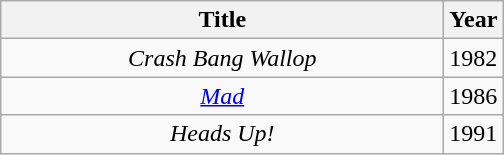<table class="wikitable plainrowheaders" style="text-align:center;">
<tr>
<th scope="col" style="width:18em;">Title</th>
<th scope="col">Year</th>
</tr>
<tr>
<td><em>Crash Bang Wallop</em></td>
<td>1982</td>
</tr>
<tr>
<td><em><a href='#'>Mad</a></em></td>
<td>1986</td>
</tr>
<tr>
<td><em>Heads Up!</em></td>
<td>1991</td>
</tr>
</table>
